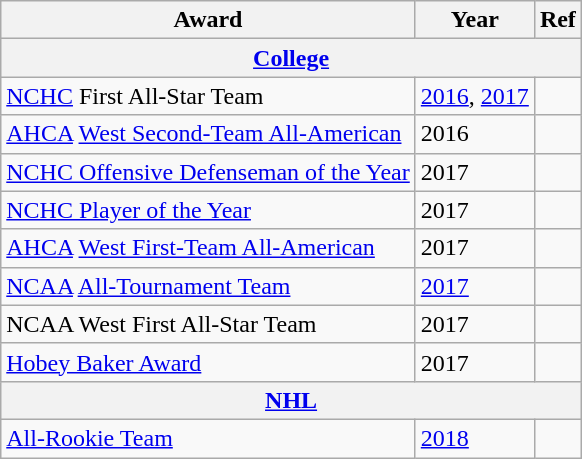<table class="wikitable">
<tr>
<th>Award</th>
<th>Year</th>
<th>Ref</th>
</tr>
<tr>
<th colspan="3"><a href='#'>College</a></th>
</tr>
<tr>
<td><a href='#'>NCHC</a> First All-Star Team</td>
<td><a href='#'>2016</a>, <a href='#'>2017</a></td>
<td></td>
</tr>
<tr>
<td><a href='#'>AHCA</a> <a href='#'>West Second-Team All-American</a></td>
<td>2016</td>
<td></td>
</tr>
<tr>
<td><a href='#'>NCHC Offensive Defenseman of the Year</a></td>
<td>2017</td>
<td></td>
</tr>
<tr>
<td><a href='#'>NCHC Player of the Year</a></td>
<td>2017</td>
<td></td>
</tr>
<tr>
<td><a href='#'>AHCA</a> <a href='#'>West First-Team All-American</a></td>
<td>2017</td>
<td></td>
</tr>
<tr>
<td><a href='#'>NCAA</a> <a href='#'>All-Tournament Team</a></td>
<td><a href='#'>2017</a></td>
<td></td>
</tr>
<tr>
<td>NCAA West First All-Star Team</td>
<td>2017</td>
<td></td>
</tr>
<tr>
<td><a href='#'>Hobey Baker Award</a></td>
<td>2017</td>
<td></td>
</tr>
<tr>
<th colspan="3"><a href='#'>NHL</a></th>
</tr>
<tr>
<td><a href='#'>All-Rookie Team</a></td>
<td><a href='#'>2018</a></td>
<td></td>
</tr>
</table>
